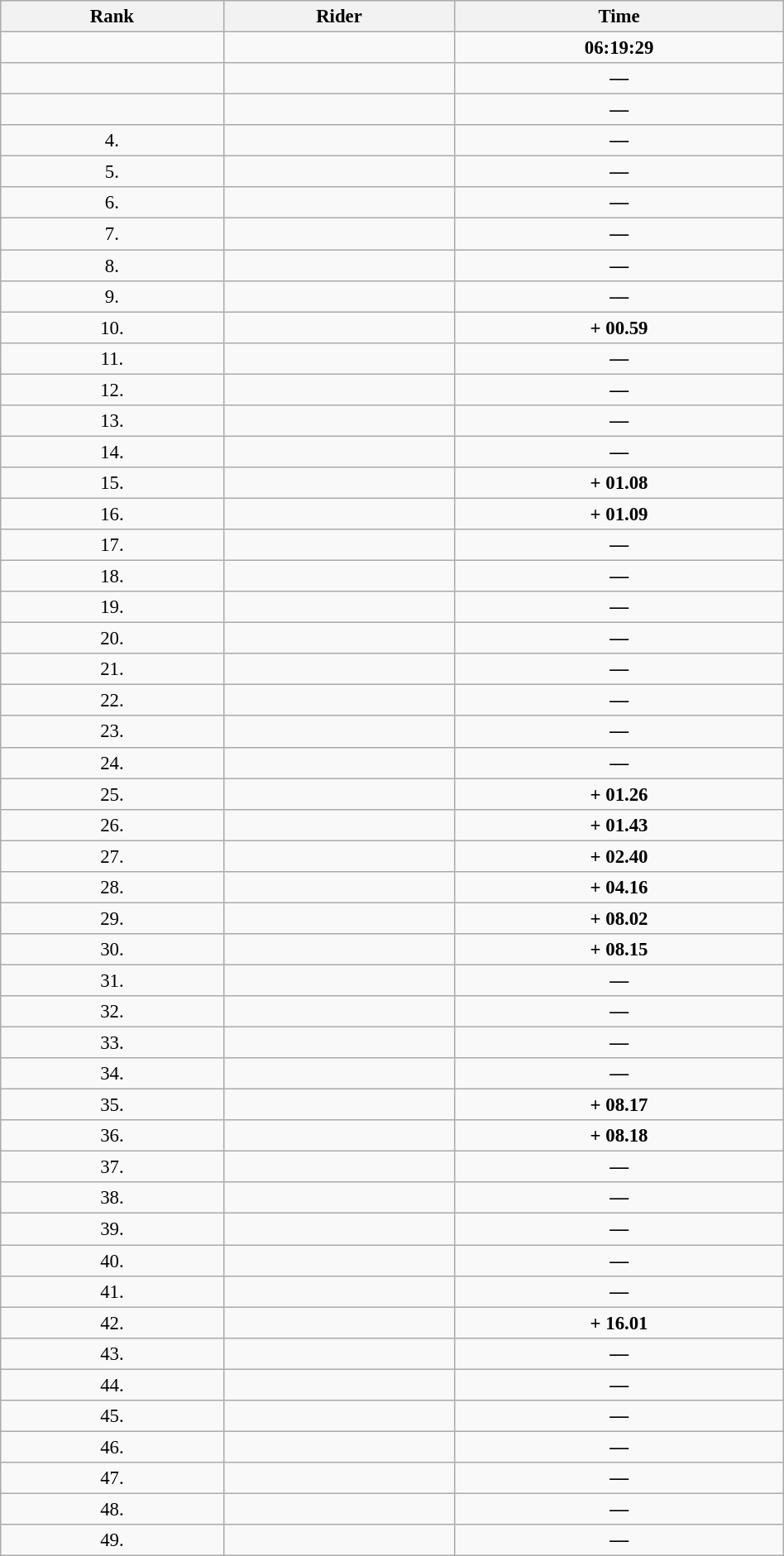<table class=wikitable style="font-size:95%" width="50%">
<tr>
<th>Rank</th>
<th>Rider</th>
<th>Time</th>
</tr>
<tr>
<td align="center"></td>
<td></td>
<td align="center"><strong>06:19:29</strong></td>
</tr>
<tr>
<td align="center"></td>
<td></td>
<td align="center"><strong>—</strong></td>
</tr>
<tr>
<td align="center"></td>
<td></td>
<td align="center"><strong>—</strong></td>
</tr>
<tr>
<td align="center">4.</td>
<td></td>
<td align="center"><strong>—</strong></td>
</tr>
<tr>
<td align="center">5.</td>
<td></td>
<td align="center"><strong>—</strong></td>
</tr>
<tr>
<td align="center">6.</td>
<td></td>
<td align="center"><strong>—</strong></td>
</tr>
<tr>
<td align="center">7.</td>
<td></td>
<td align="center"><strong>—</strong></td>
</tr>
<tr>
<td align="center">8.</td>
<td></td>
<td align="center"><strong>—</strong></td>
</tr>
<tr>
<td align="center">9.</td>
<td></td>
<td align="center"><strong>—</strong></td>
</tr>
<tr>
<td align="center">10.</td>
<td></td>
<td align="center"><strong>+ 00.59</strong></td>
</tr>
<tr>
<td align="center">11.</td>
<td></td>
<td align="center"><strong>—</strong></td>
</tr>
<tr>
<td align="center">12.</td>
<td></td>
<td align="center"><strong>—</strong></td>
</tr>
<tr>
<td align="center">13.</td>
<td></td>
<td align="center"><strong>— </strong></td>
</tr>
<tr>
<td align="center">14.</td>
<td></td>
<td align="center"><strong>—</strong></td>
</tr>
<tr>
<td align="center">15.</td>
<td></td>
<td align="center"><strong>+ 01.08</strong></td>
</tr>
<tr>
<td align="center">16.</td>
<td></td>
<td align="center"><strong>+ 01.09</strong></td>
</tr>
<tr>
<td align="center">17.</td>
<td></td>
<td align="center"><strong>—</strong></td>
</tr>
<tr>
<td align="center">18.</td>
<td></td>
<td align="center"><strong>—</strong></td>
</tr>
<tr>
<td align="center">19.</td>
<td></td>
<td align="center"><strong>—</strong></td>
</tr>
<tr>
<td align="center">20.</td>
<td></td>
<td align="center"><strong>—</strong></td>
</tr>
<tr>
<td align="center">21.</td>
<td></td>
<td align="center"><strong>—</strong></td>
</tr>
<tr>
<td align="center">22.</td>
<td></td>
<td align="center"><strong>—</strong></td>
</tr>
<tr>
<td align="center">23.</td>
<td></td>
<td align="center"><strong>—</strong></td>
</tr>
<tr>
<td align="center">24.</td>
<td></td>
<td align="center"><strong>— </strong></td>
</tr>
<tr>
<td align="center">25.</td>
<td></td>
<td align="center"><strong>+ 01.26</strong></td>
</tr>
<tr>
<td align="center">26.</td>
<td></td>
<td align="center"><strong>+ 01.43</strong></td>
</tr>
<tr>
<td align="center">27.</td>
<td></td>
<td align="center"><strong>+ 02.40</strong></td>
</tr>
<tr>
<td align="center">28.</td>
<td></td>
<td align="center"><strong>+ 04.16</strong></td>
</tr>
<tr>
<td align="center">29.</td>
<td></td>
<td align="center"><strong>+ 08.02</strong></td>
</tr>
<tr>
<td align="center">30.</td>
<td></td>
<td align="center"><strong>+ 08.15</strong></td>
</tr>
<tr>
<td align="center">31.</td>
<td></td>
<td align="center"><strong>—</strong></td>
</tr>
<tr>
<td align="center">32.</td>
<td></td>
<td align="center"><strong>—</strong></td>
</tr>
<tr>
<td align="center">33.</td>
<td></td>
<td align="center"><strong>—</strong></td>
</tr>
<tr>
<td align="center">34.</td>
<td></td>
<td align="center"><strong>—</strong></td>
</tr>
<tr>
<td align="center">35.</td>
<td></td>
<td align="center"><strong>+ 08.17</strong></td>
</tr>
<tr>
<td align="center">36.</td>
<td></td>
<td align="center"><strong>+ 08.18</strong></td>
</tr>
<tr>
<td align="center">37.</td>
<td></td>
<td align="center"><strong>—</strong></td>
</tr>
<tr>
<td align="center">38.</td>
<td></td>
<td align="center"><strong>—</strong></td>
</tr>
<tr>
<td align="center">39.</td>
<td></td>
<td align="center"><strong>—</strong></td>
</tr>
<tr>
<td align="center">40.</td>
<td></td>
<td align="center"><strong>—</strong></td>
</tr>
<tr>
<td align="center">41.</td>
<td></td>
<td align="center"><strong>—</strong></td>
</tr>
<tr>
<td align="center">42.</td>
<td></td>
<td align="center"><strong>+ 16.01</strong></td>
</tr>
<tr>
<td align="center">43.</td>
<td></td>
<td align="center"><strong>—</strong></td>
</tr>
<tr>
<td align="center">44.</td>
<td></td>
<td align="center"><strong>—</strong></td>
</tr>
<tr>
<td align="center">45.</td>
<td></td>
<td align="center"><strong>— </strong></td>
</tr>
<tr>
<td align="center">46.</td>
<td></td>
<td align="center"><strong>—</strong></td>
</tr>
<tr>
<td align="center">47.</td>
<td></td>
<td align="center"><strong>— </strong></td>
</tr>
<tr>
<td align="center">48.</td>
<td></td>
<td align="center"><strong>—</strong></td>
</tr>
<tr>
<td align="center">49.</td>
<td></td>
<td align="center"><strong>—</strong></td>
</tr>
</table>
